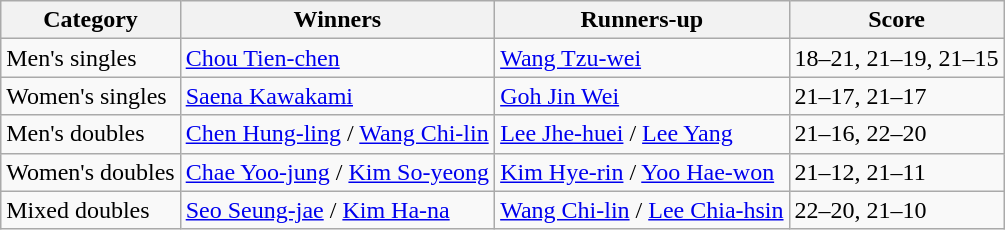<table class=wikitable style="white-space:nowrap;">
<tr>
<th>Category</th>
<th>Winners</th>
<th>Runners-up</th>
<th>Score</th>
</tr>
<tr>
<td>Men's singles</td>
<td> <a href='#'>Chou Tien-chen</a></td>
<td> <a href='#'>Wang Tzu-wei</a></td>
<td>18–21, 21–19, 21–15</td>
</tr>
<tr>
<td>Women's singles</td>
<td> <a href='#'>Saena Kawakami</a></td>
<td> <a href='#'>Goh Jin Wei</a></td>
<td>21–17, 21–17</td>
</tr>
<tr>
<td>Men's doubles</td>
<td> <a href='#'>Chen Hung-ling</a> / <a href='#'>Wang Chi-lin</a></td>
<td> <a href='#'>Lee Jhe-huei</a> / <a href='#'>Lee Yang</a></td>
<td>21–16, 22–20</td>
</tr>
<tr>
<td>Women's doubles</td>
<td> <a href='#'>Chae Yoo-jung</a> / <a href='#'>Kim So-yeong</a></td>
<td> <a href='#'>Kim Hye-rin</a> / <a href='#'>Yoo Hae-won</a></td>
<td>21–12, 21–11</td>
</tr>
<tr>
<td>Mixed doubles</td>
<td> <a href='#'>Seo Seung-jae</a> / <a href='#'>Kim Ha-na</a></td>
<td> <a href='#'>Wang Chi-lin</a> / <a href='#'>Lee Chia-hsin</a></td>
<td>22–20, 21–10</td>
</tr>
</table>
